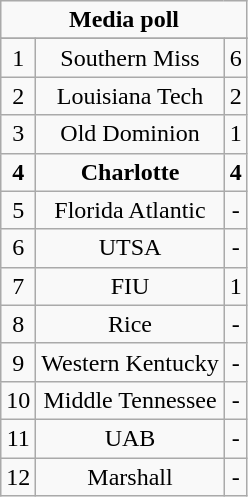<table class="wikitable">
<tr align="center">
<td align="center" Colspan="3"><strong>Media poll</strong></td>
</tr>
<tr align="center">
</tr>
<tr align="center">
<td>1</td>
<td>Southern Miss</td>
<td>6</td>
</tr>
<tr align="center">
<td>2</td>
<td>Louisiana Tech</td>
<td>2</td>
</tr>
<tr align="center">
<td>3</td>
<td>Old Dominion</td>
<td>1</td>
</tr>
<tr align="center">
<td><strong>4</strong></td>
<td><strong>Charlotte</strong></td>
<td><strong>4</strong></td>
</tr>
<tr align="center">
<td>5</td>
<td>Florida Atlantic</td>
<td>-</td>
</tr>
<tr align="center">
<td>6</td>
<td>UTSA</td>
<td>-</td>
</tr>
<tr align="center">
<td>7</td>
<td>FIU</td>
<td>1</td>
</tr>
<tr align="center">
<td>8</td>
<td>Rice</td>
<td>-</td>
</tr>
<tr align="center">
<td>9</td>
<td>Western Kentucky</td>
<td>-</td>
</tr>
<tr align="center">
<td>10</td>
<td>Middle Tennessee</td>
<td>-</td>
</tr>
<tr align="center">
<td>11</td>
<td>UAB</td>
<td>-</td>
</tr>
<tr align="center">
<td>12</td>
<td>Marshall</td>
<td>-</td>
</tr>
</table>
